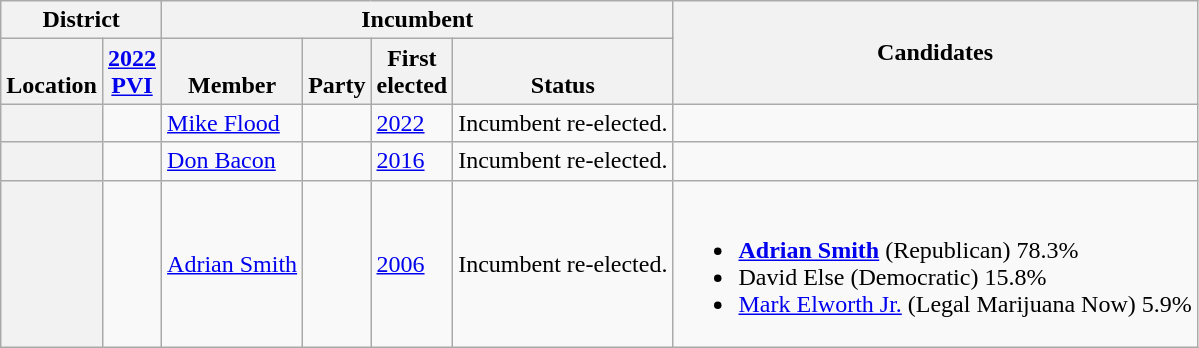<table class="wikitable sortable">
<tr>
<th colspan=2>District</th>
<th colspan=4>Incumbent</th>
<th rowspan=2 class="unsortable">Candidates</th>
</tr>
<tr valign=bottom>
<th>Location</th>
<th><a href='#'>2022<br>PVI</a></th>
<th>Member</th>
<th>Party</th>
<th>First<br>elected</th>
<th>Status</th>
</tr>
<tr>
<th></th>
<td></td>
<td><a href='#'>Mike Flood</a></td>
<td></td>
<td><a href='#'>2022 </a></td>
<td>Incumbent re-elected.</td>
<td nowrap></td>
</tr>
<tr>
<th></th>
<td></td>
<td><a href='#'>Don Bacon</a></td>
<td></td>
<td><a href='#'>2016</a></td>
<td>Incumbent re-elected.</td>
<td nowrap></td>
</tr>
<tr>
<th></th>
<td></td>
<td><a href='#'>Adrian Smith</a></td>
<td></td>
<td><a href='#'>2006</a></td>
<td>Incumbent re-elected.</td>
<td nowrap><br><ul><li> <strong><a href='#'>Adrian Smith</a></strong> (Republican) 78.3%</li><li>David Else (Democratic) 15.8%</li><li><a href='#'>Mark Elworth Jr.</a> (Legal Marijuana Now) 5.9%</li></ul></td>
</tr>
</table>
